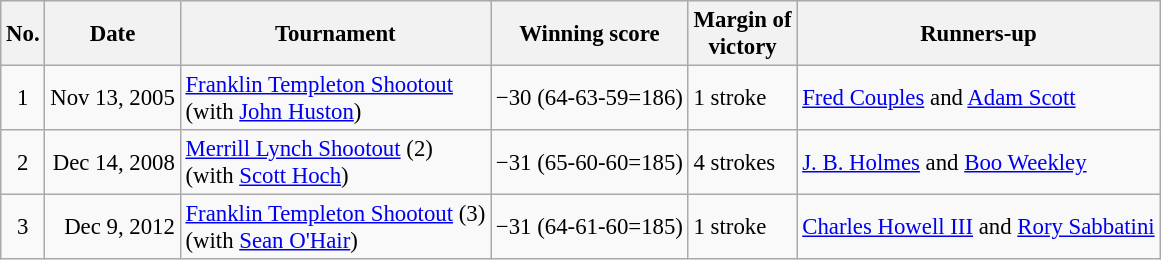<table class="wikitable" style="font-size:95%;">
<tr style="background:#eeeeee;">
<th>No.</th>
<th>Date</th>
<th>Tournament</th>
<th>Winning score</th>
<th>Margin of<br>victory</th>
<th>Runners-up</th>
</tr>
<tr>
<td align=center>1</td>
<td align=right>Nov 13, 2005</td>
<td><a href='#'>Franklin Templeton Shootout</a><br>(with  <a href='#'>John Huston</a>)</td>
<td>−30 (64-63-59=186)</td>
<td>1 stroke</td>
<td> <a href='#'>Fred Couples</a> and  <a href='#'>Adam Scott</a></td>
</tr>
<tr>
<td align=center>2</td>
<td align=right>Dec 14, 2008</td>
<td><a href='#'>Merrill Lynch Shootout</a> (2)<br>(with  <a href='#'>Scott Hoch</a>)</td>
<td>−31 (65-60-60=185)</td>
<td>4 strokes</td>
<td> <a href='#'>J. B. Holmes</a> and  <a href='#'>Boo Weekley</a></td>
</tr>
<tr>
<td align=center>3</td>
<td align=right>Dec 9, 2012</td>
<td><a href='#'>Franklin Templeton Shootout</a> (3)<br>(with  <a href='#'>Sean O'Hair</a>)</td>
<td>−31 (64-61-60=185)</td>
<td>1 stroke</td>
<td> <a href='#'>Charles Howell III</a> and  <a href='#'>Rory Sabbatini</a></td>
</tr>
</table>
